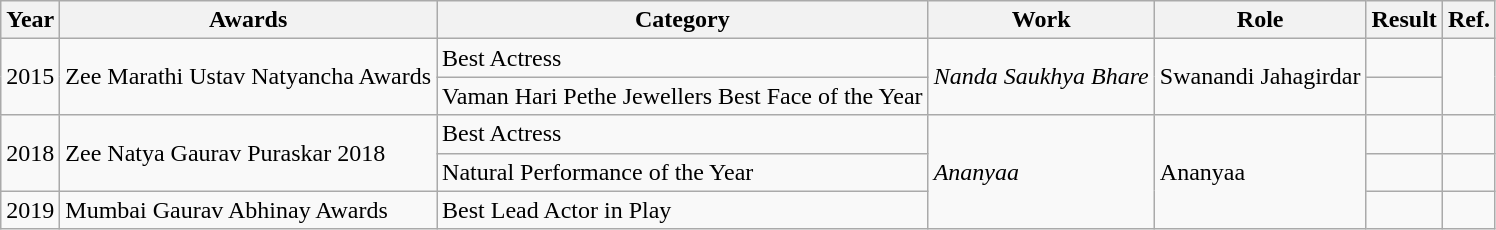<table class="wikitable">
<tr>
<th>Year</th>
<th>Awards</th>
<th>Category</th>
<th>Work</th>
<th>Role</th>
<th>Result</th>
<th>Ref.</th>
</tr>
<tr>
<td rowspan="2">2015</td>
<td rowspan="2">Zee Marathi Ustav Natyancha Awards</td>
<td>Best Actress</td>
<td rowspan="2"><em>Nanda Saukhya Bhare</em></td>
<td rowspan="2">Swanandi Jahagirdar</td>
<td></td>
<td rowspan="2"></td>
</tr>
<tr>
<td>Vaman Hari Pethe Jewellers Best Face of the Year</td>
<td></td>
</tr>
<tr>
<td rowspan="2">2018</td>
<td rowspan="2">Zee Natya Gaurav Puraskar 2018</td>
<td>Best Actress</td>
<td rowspan="3"><em>Ananyaa</em></td>
<td rowspan="3">Ananyaa</td>
<td></td>
<td></td>
</tr>
<tr>
<td>Natural Performance of the Year</td>
<td></td>
<td></td>
</tr>
<tr>
<td>2019</td>
<td>Mumbai Gaurav Abhinay Awards</td>
<td>Best Lead Actor in Play</td>
<td></td>
<td></td>
</tr>
</table>
